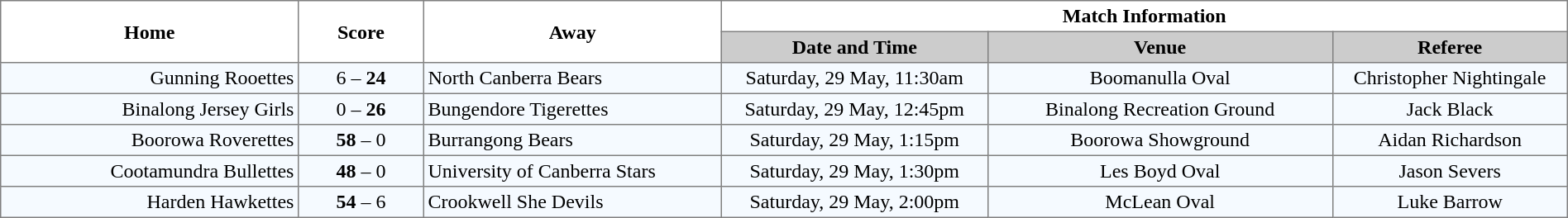<table border="1" cellpadding="3" cellspacing="0" width="100%" style="border-collapse:collapse;  text-align:center;">
<tr>
<th rowspan="2" width="19%">Home</th>
<th rowspan="2" width="8%">Score</th>
<th rowspan="2" width="19%">Away</th>
<th colspan="3">Match Information</th>
</tr>
<tr bgcolor="#CCCCCC">
<th width="17%">Date and Time</th>
<th width="22%">Venue</th>
<th width="50%">Referee</th>
</tr>
<tr style="text-align:center; background:#f5faff;">
<td align="right">Gunning Rooettes </td>
<td>6 – <strong>24</strong></td>
<td align="left"> North Canberra Bears</td>
<td>Saturday, 29 May, 11:30am</td>
<td>Boomanulla Oval</td>
<td>Christopher Nightingale</td>
</tr>
<tr style="text-align:center; background:#f5faff;">
<td align="right">Binalong Jersey Girls </td>
<td>0 – <strong>26</strong></td>
<td align="left"> Bungendore Tigerettes</td>
<td>Saturday, 29 May, 12:45pm</td>
<td>Binalong Recreation Ground</td>
<td>Jack Black</td>
</tr>
<tr style="text-align:center; background:#f5faff;">
<td align="right">Boorowa Roverettes </td>
<td><strong>58</strong> – 0</td>
<td align="left"> Burrangong Bears</td>
<td>Saturday, 29 May, 1:15pm</td>
<td>Boorowa Showground</td>
<td>Aidan Richardson</td>
</tr>
<tr style="text-align:center; background:#f5faff;">
<td align="right">Cootamundra Bullettes </td>
<td><strong>48</strong> – 0</td>
<td align="left"> University of Canberra Stars</td>
<td>Saturday, 29 May, 1:30pm</td>
<td>Les Boyd Oval</td>
<td>Jason Severs</td>
</tr>
<tr style="text-align:center; background:#f5faff;">
<td align="right">Harden Hawkettes </td>
<td><strong>54</strong> – 6</td>
<td align="left"> Crookwell She Devils</td>
<td>Saturday, 29 May, 2:00pm</td>
<td>McLean Oval</td>
<td>Luke Barrow</td>
</tr>
</table>
